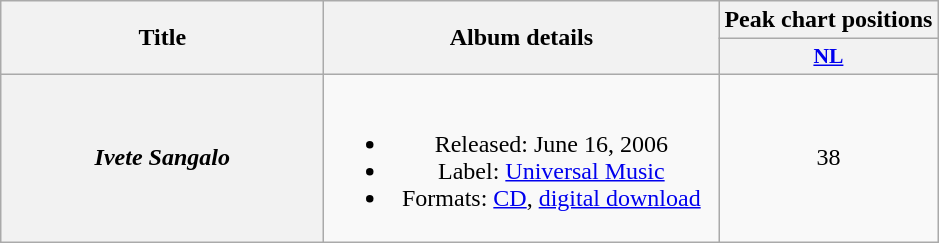<table class="wikitable plainrowheaders" style="text-align:center;" border="1">
<tr>
<th scope="col" rowspan="2" style="width:13em;">Title</th>
<th scope="col" rowspan="2" style="width:16em;">Album details</th>
<th scope="col" colspan="1">Peak chart positions</th>
</tr>
<tr>
<th scope="col" style="width:em;font-size:90%;"><a href='#'>NL</a><br></th>
</tr>
<tr>
<th scope="row"><strong><em>Ivete Sangalo</em></strong></th>
<td><br><ul><li>Released: June 16, 2006</li><li>Label: <a href='#'>Universal Music</a></li><li>Formats: <a href='#'>CD</a>, <a href='#'>digital download</a></li></ul></td>
<td>38</td>
</tr>
</table>
